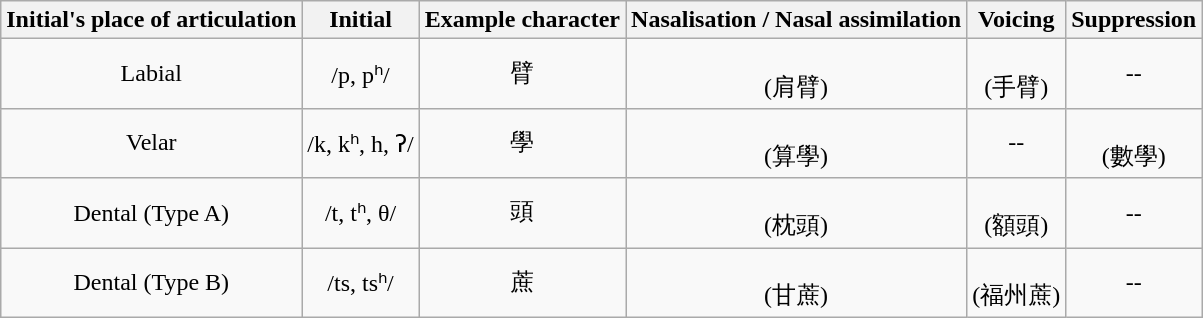<table class="wikitable" style="text-align:center">
<tr>
<th>Initial's place of articulation</th>
<th>Initial</th>
<th>Example character</th>
<th>Nasalisation / Nasal assimilation</th>
<th>Voicing</th>
<th>Suppression</th>
</tr>
<tr>
<td>Labial</td>
<td>/p, pʰ/</td>
<td>臂 </td>
<td><br>(肩臂)</td>
<td><br>(手臂)</td>
<td>--</td>
</tr>
<tr>
<td>Velar</td>
<td>/k, kʰ, h, ʔ/</td>
<td>學 </td>
<td><br>(算學)</td>
<td>--</td>
<td><br>(數學)</td>
</tr>
<tr>
<td>Dental (Type A)</td>
<td>/t, tʰ, θ/</td>
<td>頭 </td>
<td><br>(枕頭)</td>
<td><br>(額頭)</td>
<td>--</td>
</tr>
<tr>
<td>Dental (Type B)</td>
<td>/ts, tsʰ/</td>
<td>蔗  </td>
<td><br>(甘蔗)</td>
<td><br>(福州蔗)</td>
<td>--</td>
</tr>
</table>
